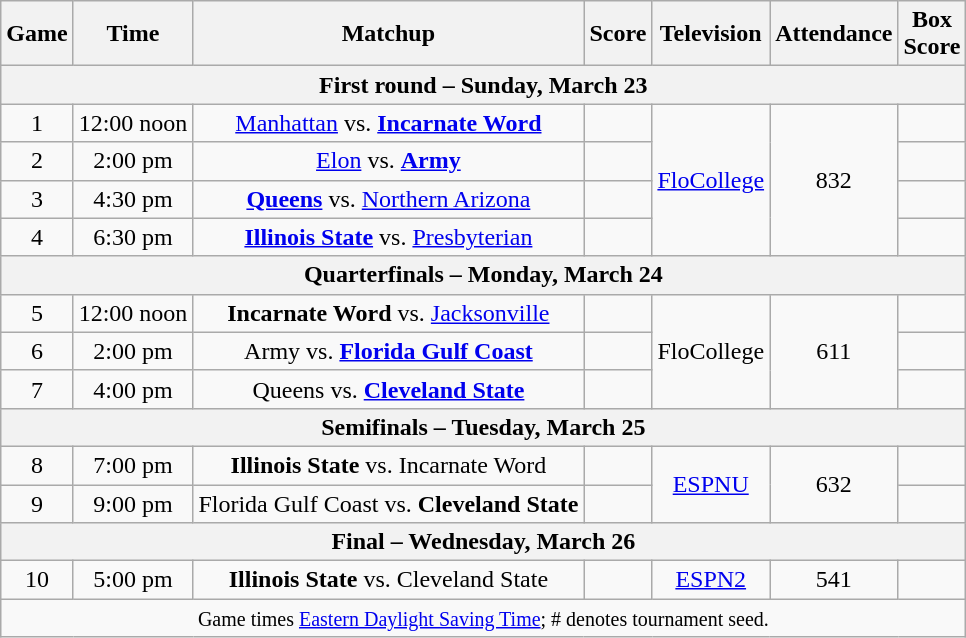<table class="wikitable" style="font-size: 100%;text-align:center">
<tr>
<th>Game</th>
<th>Time</th>
<th>Matchup</th>
<th>Score</th>
<th>Television</th>
<th>Attendance</th>
<th>Box<br>Score</th>
</tr>
<tr>
<th colspan="7">First round – Sunday, March 23</th>
</tr>
<tr>
<td>1</td>
<td>12:00 noon</td>
<td><a href='#'>Manhattan</a> vs. <strong><a href='#'>Incarnate Word</a></strong></td>
<td></td>
<td rowspan=4><a href='#'>FloCollege</a></td>
<td rowspan=4>832</td>
<td></td>
</tr>
<tr>
<td>2</td>
<td>2:00 pm</td>
<td><a href='#'>Elon</a> vs. <strong><a href='#'>Army</a></strong></td>
<td></td>
<td></td>
</tr>
<tr>
<td>3</td>
<td>4:30 pm</td>
<td><strong><a href='#'>Queens</a></strong> vs. <a href='#'>Northern Arizona</a></td>
<td></td>
<td></td>
</tr>
<tr>
<td>4</td>
<td>6:30 pm</td>
<td><strong><a href='#'>Illinois State</a></strong> vs. <a href='#'>Presbyterian</a></td>
<td></td>
<td></td>
</tr>
<tr>
<th colspan="7">Quarterfinals – Monday, March 24</th>
</tr>
<tr>
<td>5</td>
<td>12:00 noon</td>
<td><strong>Incarnate Word</strong> vs. <a href='#'>Jacksonville</a></td>
<td></td>
<td rowspan=3>FloCollege</td>
<td rowspan=3>611</td>
<td></td>
</tr>
<tr>
<td>6</td>
<td>2:00 pm</td>
<td>Army vs. <strong><a href='#'>Florida Gulf Coast</a></strong></td>
<td></td>
<td></td>
</tr>
<tr>
<td>7</td>
<td>4:00 pm</td>
<td>Queens vs. <strong><a href='#'>Cleveland State</a></strong></td>
<td></td>
<td></td>
</tr>
<tr>
<th colspan="7">Semifinals – Tuesday, March 25</th>
</tr>
<tr>
<td>8</td>
<td>7:00 pm</td>
<td><strong>Illinois State</strong> vs. Incarnate Word</td>
<td></td>
<td rowspan=2><a href='#'>ESPNU</a></td>
<td rowspan=2>632</td>
<td></td>
</tr>
<tr>
<td>9</td>
<td>9:00 pm</td>
<td>Florida Gulf Coast vs. <strong>Cleveland State</strong></td>
<td></td>
<td></td>
</tr>
<tr>
<th colspan="7">Final – Wednesday, March 26</th>
</tr>
<tr>
<td>10</td>
<td>5:00 pm</td>
<td><strong>Illinois State</strong> vs. Cleveland State</td>
<td></td>
<td><a href='#'>ESPN2</a></td>
<td>541</td>
<td></td>
</tr>
<tr>
<td colspan=7><small>Game times <a href='#'>Eastern Daylight Saving Time</a>; # denotes tournament seed.</small></td>
</tr>
</table>
